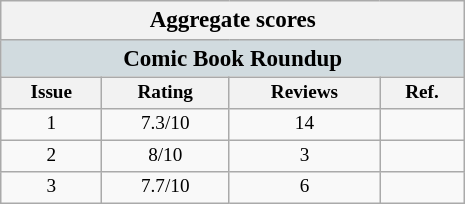<table class="wikitable infobox" style="float: right; width:24.2em; font-size: 80%; text-align: center; margin:0.5em 0 0.5em 1em; padding:0;" cellpadding="0" cellspacing="0">
<tr>
<th colspan="4" style="font-size:120%;">Aggregate scores</th>
</tr>
<tr>
<th colspan="4" style="background:#d1dbdf;font-size:120%;">Comic Book Roundup</th>
</tr>
<tr>
<th>Issue</th>
<th>Rating</th>
<th>Reviews</th>
<th>Ref.</th>
</tr>
<tr>
<td>1</td>
<td>7.3/10</td>
<td>14</td>
<td></td>
</tr>
<tr>
<td>2</td>
<td>8/10</td>
<td>3</td>
<td></td>
</tr>
<tr>
<td>3</td>
<td>7.7/10</td>
<td>6</td>
<td></td>
</tr>
</table>
